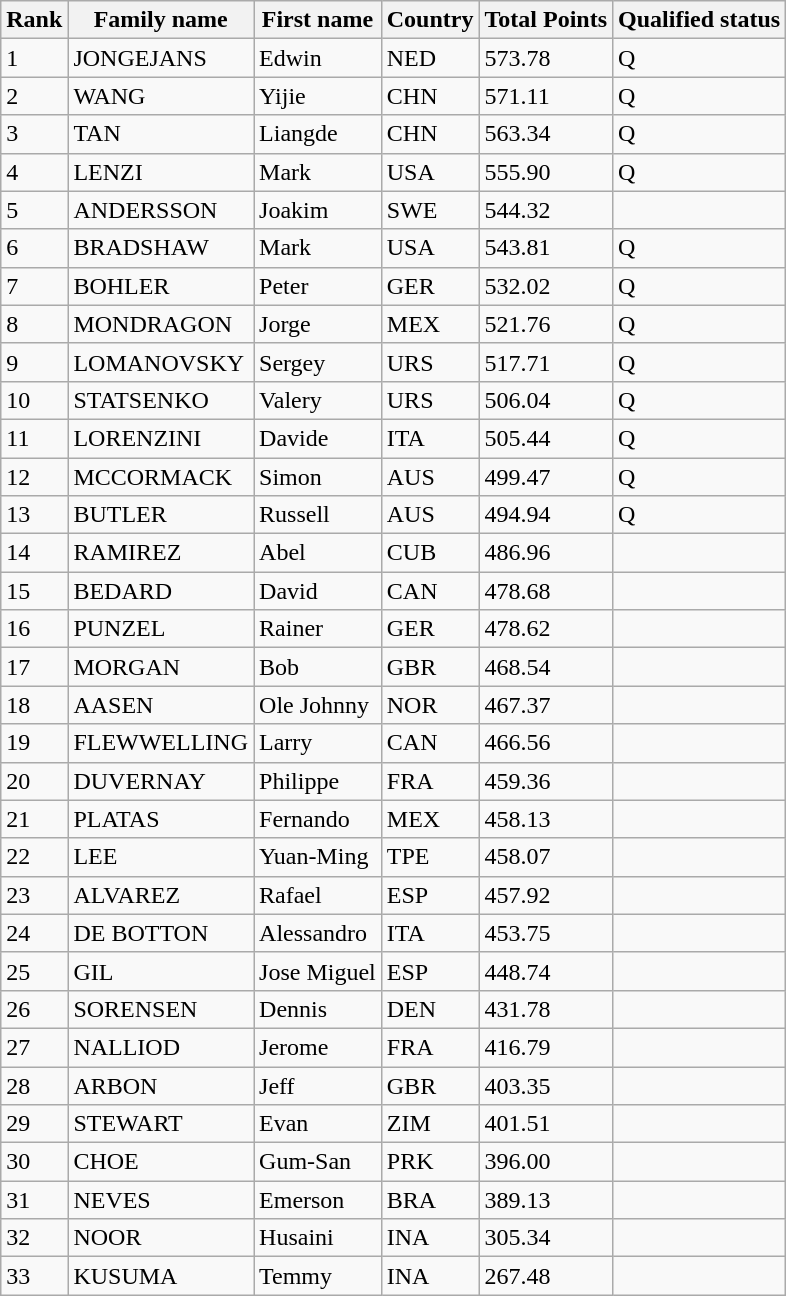<table class="wikitable mw-collapsible">
<tr>
<th>Rank</th>
<th>Family name</th>
<th>First name</th>
<th>Country</th>
<th>Total Points</th>
<th>Qualified status</th>
</tr>
<tr>
<td>1</td>
<td>JONGEJANS</td>
<td>Edwin</td>
<td>NED</td>
<td>573.78</td>
<td>Q</td>
</tr>
<tr>
<td>2</td>
<td>WANG</td>
<td>Yijie</td>
<td>CHN</td>
<td>571.11</td>
<td>Q</td>
</tr>
<tr>
<td>3</td>
<td>TAN</td>
<td>Liangde</td>
<td>CHN</td>
<td>563.34</td>
<td>Q</td>
</tr>
<tr>
<td>4</td>
<td>LENZI</td>
<td>Mark</td>
<td>USA</td>
<td>555.90</td>
<td>Q</td>
</tr>
<tr>
<td>5</td>
<td>ANDERSSON</td>
<td>Joakim</td>
<td>SWE</td>
<td>544.32</td>
<td></td>
</tr>
<tr>
<td>6</td>
<td>BRADSHAW</td>
<td>Mark</td>
<td>USA</td>
<td>543.81</td>
<td>Q</td>
</tr>
<tr>
<td>7</td>
<td>BOHLER</td>
<td>Peter</td>
<td>GER</td>
<td>532.02</td>
<td>Q</td>
</tr>
<tr>
<td>8</td>
<td>MONDRAGON</td>
<td>Jorge</td>
<td>MEX</td>
<td>521.76</td>
<td>Q</td>
</tr>
<tr>
<td>9</td>
<td>LOMANOVSKY</td>
<td>Sergey</td>
<td>URS</td>
<td>517.71</td>
<td>Q</td>
</tr>
<tr>
<td>10</td>
<td>STATSENKO</td>
<td>Valery</td>
<td>URS</td>
<td>506.04</td>
<td>Q</td>
</tr>
<tr>
<td>11</td>
<td>LORENZINI</td>
<td>Davide</td>
<td>ITA</td>
<td>505.44</td>
<td>Q</td>
</tr>
<tr>
<td>12</td>
<td>MCCORMACK</td>
<td>Simon</td>
<td>AUS</td>
<td>499.47</td>
<td>Q</td>
</tr>
<tr>
<td>13</td>
<td>BUTLER</td>
<td>Russell</td>
<td>AUS</td>
<td>494.94</td>
<td>Q</td>
</tr>
<tr>
<td>14</td>
<td>RAMIREZ</td>
<td>Abel</td>
<td>CUB</td>
<td>486.96</td>
<td></td>
</tr>
<tr>
<td>15</td>
<td>BEDARD</td>
<td>David</td>
<td>CAN</td>
<td>478.68</td>
<td></td>
</tr>
<tr>
<td>16</td>
<td>PUNZEL</td>
<td>Rainer</td>
<td>GER</td>
<td>478.62</td>
<td></td>
</tr>
<tr>
<td>17</td>
<td>MORGAN</td>
<td>Bob</td>
<td>GBR</td>
<td>468.54</td>
<td></td>
</tr>
<tr>
<td>18</td>
<td>AASEN</td>
<td>Ole Johnny</td>
<td>NOR</td>
<td>467.37</td>
<td></td>
</tr>
<tr>
<td>19</td>
<td>FLEWWELLING</td>
<td>Larry</td>
<td>CAN</td>
<td>466.56</td>
<td></td>
</tr>
<tr>
<td>20</td>
<td>DUVERNAY</td>
<td>Philippe</td>
<td>FRA</td>
<td>459.36</td>
<td></td>
</tr>
<tr>
<td>21</td>
<td>PLATAS</td>
<td>Fernando</td>
<td>MEX</td>
<td>458.13</td>
<td></td>
</tr>
<tr>
<td>22</td>
<td>LEE</td>
<td>Yuan-Ming</td>
<td>TPE</td>
<td>458.07</td>
<td></td>
</tr>
<tr>
<td>23</td>
<td>ALVAREZ</td>
<td>Rafael</td>
<td>ESP</td>
<td>457.92</td>
<td></td>
</tr>
<tr>
<td>24</td>
<td>DE BOTTON</td>
<td>Alessandro</td>
<td>ITA</td>
<td>453.75</td>
<td></td>
</tr>
<tr>
<td>25</td>
<td>GIL</td>
<td>Jose Miguel</td>
<td>ESP</td>
<td>448.74</td>
<td></td>
</tr>
<tr>
<td>26</td>
<td>SORENSEN</td>
<td>Dennis</td>
<td>DEN</td>
<td>431.78</td>
<td></td>
</tr>
<tr>
<td>27</td>
<td>NALLIOD</td>
<td>Jerome</td>
<td>FRA</td>
<td>416.79</td>
<td></td>
</tr>
<tr>
<td>28</td>
<td>ARBON</td>
<td>Jeff</td>
<td>GBR</td>
<td>403.35</td>
<td></td>
</tr>
<tr>
<td>29</td>
<td>STEWART</td>
<td>Evan</td>
<td>ZIM</td>
<td>401.51</td>
<td></td>
</tr>
<tr>
<td>30</td>
<td>CHOE</td>
<td>Gum-San</td>
<td>PRK</td>
<td>396.00</td>
<td></td>
</tr>
<tr>
<td>31</td>
<td>NEVES</td>
<td>Emerson</td>
<td>BRA</td>
<td>389.13</td>
<td></td>
</tr>
<tr>
<td>32</td>
<td>NOOR</td>
<td>Husaini</td>
<td>INA</td>
<td>305.34</td>
<td></td>
</tr>
<tr>
<td>33</td>
<td>KUSUMA</td>
<td>Temmy</td>
<td>INA</td>
<td>267.48</td>
<td></td>
</tr>
</table>
